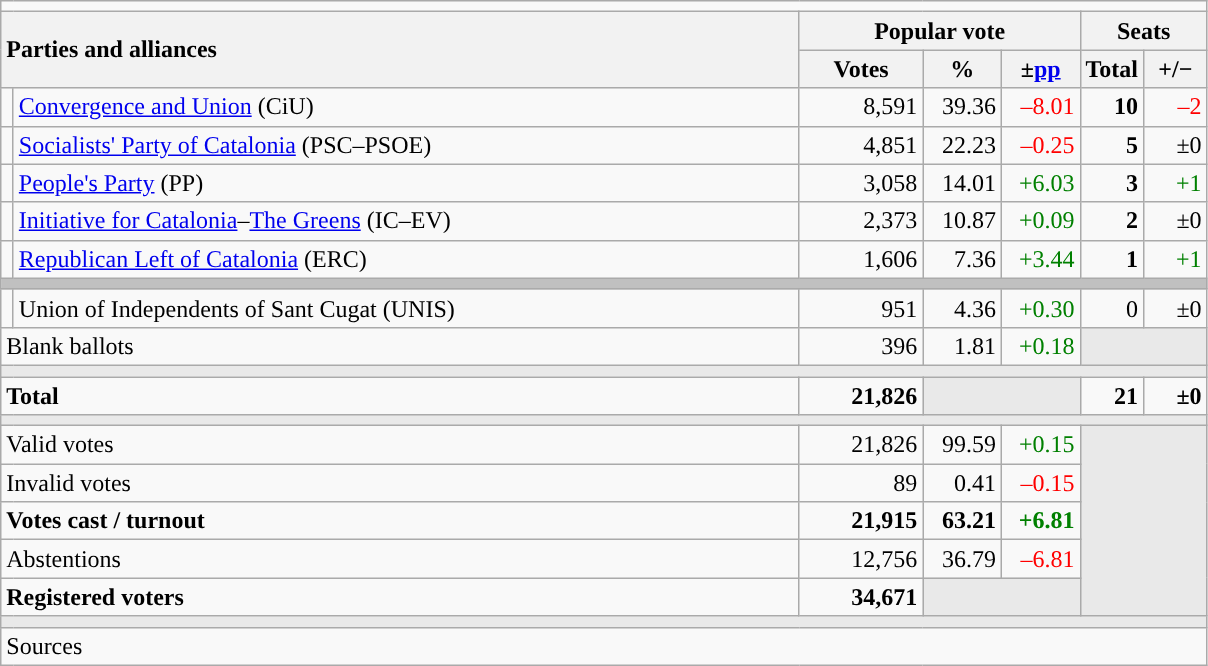<table class="wikitable" style="text-align:right;">
<tr>
<td colspan="7"></td>
</tr>
<tr>
<th style="text-align:left;" rowspan="2" colspan="2" width="525">Parties and alliances</th>
<th colspan="3">Popular vote</th>
<th colspan="2">Seats</th>
</tr>
<tr>
<th width="75">Votes</th>
<th width="45">%</th>
<th width="45">±<a href='#'>pp</a></th>
<th width="35">Total</th>
<th width="35">+/−</th>
</tr>
<tr>
<td width="1" style="color:inherit;background:"></td>
<td align="left"><a href='#'>Convergence and Union</a> (CiU)</td>
<td>8,591</td>
<td>39.36</td>
<td style="color:red;">–8.01</td>
<td><strong>10</strong></td>
<td style="color:red;">–2</td>
</tr>
<tr>
<td style="color:inherit;background:"></td>
<td align="left"><a href='#'>Socialists' Party of Catalonia</a> (PSC–PSOE)</td>
<td>4,851</td>
<td>22.23</td>
<td style="color:red;">–0.25</td>
<td><strong>5</strong></td>
<td>±0</td>
</tr>
<tr>
<td style="color:inherit;background:"></td>
<td align="left"><a href='#'>People's Party</a> (PP)</td>
<td>3,058</td>
<td>14.01</td>
<td style="color:green;">+6.03</td>
<td><strong>3</strong></td>
<td style="color:green;">+1</td>
</tr>
<tr>
<td style="color:inherit;background:"></td>
<td align="left"><a href='#'>Initiative for Catalonia</a>–<a href='#'>The Greens</a> (IC–EV)</td>
<td>2,373</td>
<td>10.87</td>
<td style="color:green;">+0.09</td>
<td><strong>2</strong></td>
<td>±0</td>
</tr>
<tr>
<td style="color:inherit;background:"></td>
<td align="left"><a href='#'>Republican Left of Catalonia</a> (ERC)</td>
<td>1,606</td>
<td>7.36</td>
<td style="color:green;">+3.44</td>
<td><strong>1</strong></td>
<td style="color:green;">+1</td>
</tr>
<tr>
<td colspan="7" style="color:inherit;background:#C0C0C0"></td>
</tr>
<tr>
<td style="color:inherit;background:"></td>
<td align="left">Union of Independents of Sant Cugat (UNIS)</td>
<td>951</td>
<td>4.36</td>
<td style="color:green;">+0.30</td>
<td>0</td>
<td>±0</td>
</tr>
<tr>
<td align="left" colspan="2">Blank ballots</td>
<td>396</td>
<td>1.81</td>
<td style="color:green;">+0.18</td>
<td style="color:inherit;background:#E9E9E9" colspan="2"></td>
</tr>
<tr>
<td colspan="7" style="color:inherit;background:#E9E9E9"></td>
</tr>
<tr style="font-weight:bold;">
<td align="left" colspan="2">Total</td>
<td>21,826</td>
<td bgcolor="#E9E9E9" colspan="2"></td>
<td>21</td>
<td>±0</td>
</tr>
<tr>
<td colspan="7" style="color:inherit;background:#E9E9E9"></td>
</tr>
<tr>
<td align="left" colspan="2">Valid votes</td>
<td>21,826</td>
<td>99.59</td>
<td style="color:green;">+0.15</td>
<td bgcolor="#E9E9E9" colspan="2" rowspan="5"></td>
</tr>
<tr>
<td align="left" colspan="2">Invalid votes</td>
<td>89</td>
<td>0.41</td>
<td style="color:red;">–0.15</td>
</tr>
<tr style="font-weight:bold;">
<td align="left" colspan="2">Votes cast / turnout</td>
<td>21,915</td>
<td>63.21</td>
<td style="color:green;">+6.81</td>
</tr>
<tr>
<td align="left" colspan="2">Abstentions</td>
<td>12,756</td>
<td>36.79</td>
<td style="color:red;">–6.81</td>
</tr>
<tr style="font-weight:bold;">
<td align="left" colspan="2">Registered voters</td>
<td>34,671</td>
<td bgcolor="#E9E9E9" colspan="2"></td>
</tr>
<tr>
<td colspan="7" style="color:inherit;background:#E9E9E9"></td>
</tr>
<tr>
<td align="left" colspan="7">Sources</td>
</tr>
</table>
